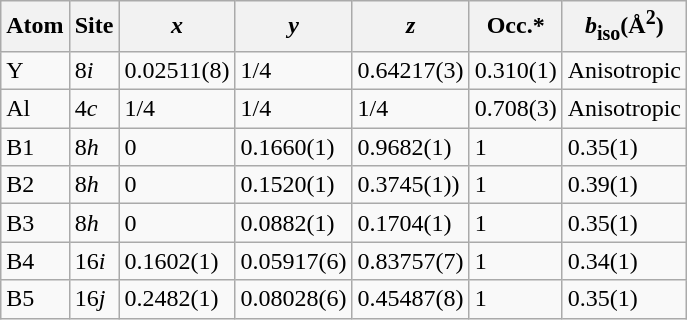<table class="wikitable">
<tr>
<th>Atom</th>
<th>Site</th>
<th><em>x</em></th>
<th><em>y</em></th>
<th><em>z</em></th>
<th>Occ.*</th>
<th><em>b</em><sub>iso</sub>(Å<sup>2</sup>)</th>
</tr>
<tr>
<td>Y</td>
<td>8<em>i</em></td>
<td>0.02511(8)</td>
<td>1/4</td>
<td>0.64217(3)</td>
<td>0.310(1)</td>
<td>Anisotropic</td>
</tr>
<tr>
<td>Al</td>
<td>4<em>c</em></td>
<td>1/4</td>
<td>1/4</td>
<td>1/4</td>
<td>0.708(3)</td>
<td>Anisotropic</td>
</tr>
<tr>
<td>B1</td>
<td>8<em>h</em></td>
<td>0</td>
<td>0.1660(1)</td>
<td>0.9682(1)</td>
<td>1</td>
<td>0.35(1)</td>
</tr>
<tr>
<td>B2</td>
<td>8<em>h</em></td>
<td>0</td>
<td>0.1520(1)</td>
<td>0.3745(1))</td>
<td>1</td>
<td>0.39(1)</td>
</tr>
<tr>
<td>B3</td>
<td>8<em>h</em></td>
<td>0</td>
<td>0.0882(1)</td>
<td>0.1704(1)</td>
<td>1</td>
<td>0.35(1)</td>
</tr>
<tr>
<td>B4</td>
<td>16<em>i</em></td>
<td>0.1602(1)</td>
<td>0.05917(6)</td>
<td>0.83757(7)</td>
<td>1</td>
<td>0.34(1)</td>
</tr>
<tr>
<td>B5</td>
<td>16<em>j</em></td>
<td>0.2482(1)</td>
<td>0.08028(6)</td>
<td>0.45487(8)</td>
<td>1</td>
<td>0.35(1)</td>
</tr>
</table>
